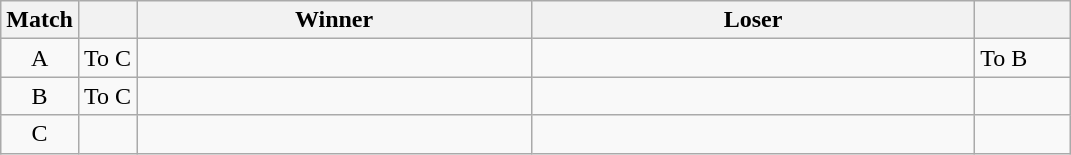<table class=wikitable>
<tr>
<th>Match</th>
<th></th>
<th style="width:16em">Winner</th>
<th style="width:18em">Loser</th>
<th style="width:3.5em"></th>
</tr>
<tr>
<td align=center>A</td>
<td>To C</td>
<td></td>
<td></td>
<td>To B</td>
</tr>
<tr>
<td align=center>B</td>
<td>To C</td>
<td></td>
<td></td>
<td align=center></td>
</tr>
<tr>
<td align=center>C</td>
<td align=center></td>
<td></td>
<td></td>
<td align=center></td>
</tr>
</table>
